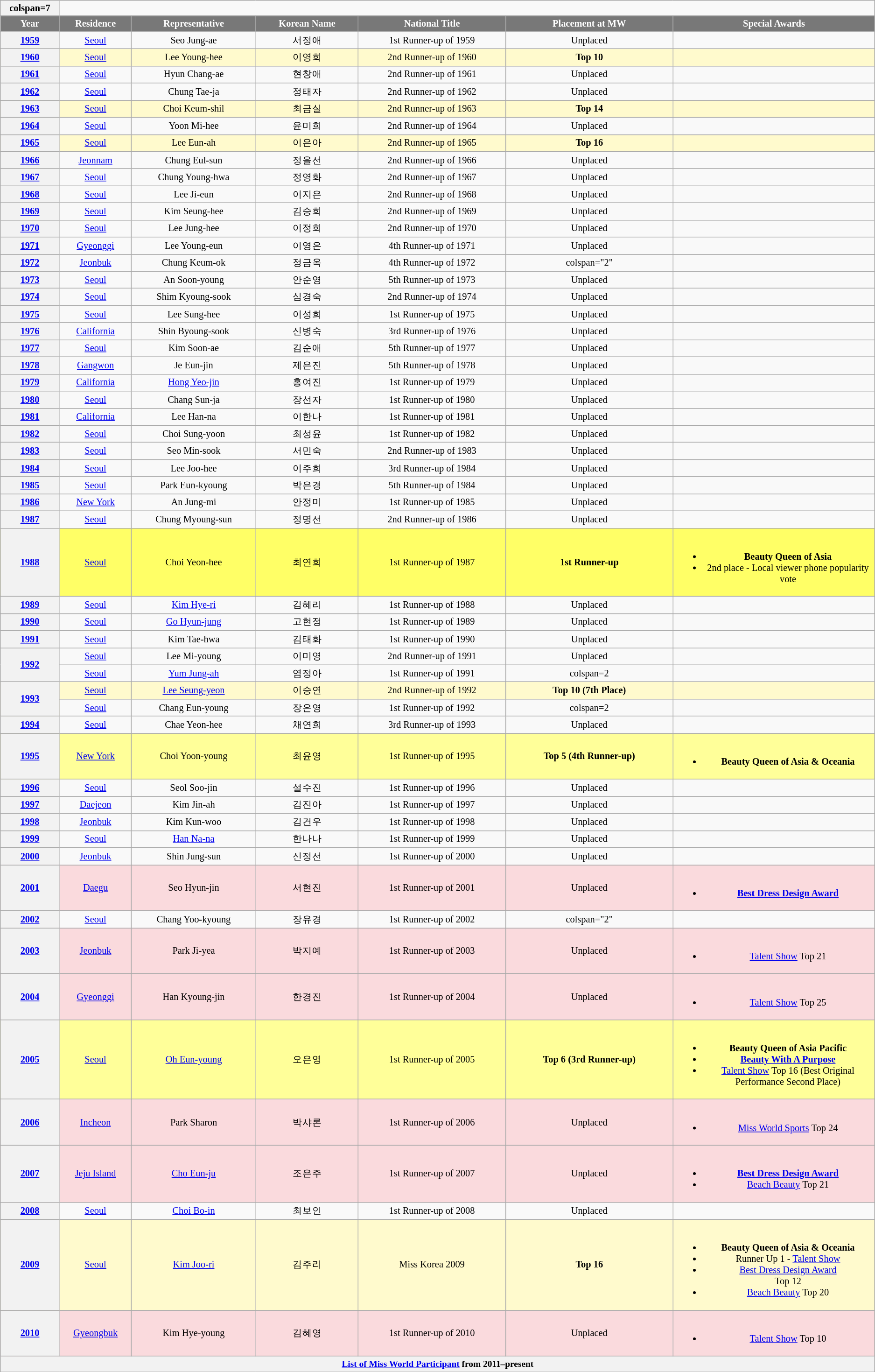<table class="wikitable sortable" style="font-size: 85%; text-align:center">
<tr>
<th>colspan=7 </th>
</tr>
<tr>
<th width="80" style="background-color:#787878;color:#FFFFFF;">Year</th>
<th width="100" style="background-color:#787878;color:#FFFFFF;">Residence</th>
<th width="180" style="background-color:#787878;color:#FFFFFF;">Representative</th>
<th width="150" style="background-color:#787878;color:#FFFFFF;">Korean Name</th>
<th width="220" style="background-color:#787878;color:#FFFFFF;">National Title</th>
<th width="250" style="background-color:#787878;color:#FFFFFF;">Placement at MW</th>
<th width="300" style="background-color:#787878;color:#FFFFFF;">Special Awards</th>
</tr>
<tr>
<th><a href='#'>1959</a></th>
<td><a href='#'>Seoul</a></td>
<td>Seo Jung-ae</td>
<td>서정애</td>
<td>1st Runner-up of 1959</td>
<td>Unplaced</td>
<td></td>
</tr>
<tr style="background-color:#FFFACD;">
<th><a href='#'>1960</a></th>
<td><a href='#'>Seoul</a></td>
<td>Lee Young-hee</td>
<td>이영희</td>
<td>2nd Runner-up of 1960</td>
<td><strong>Top 10</strong></td>
<td></td>
</tr>
<tr>
<th><a href='#'>1961</a></th>
<td><a href='#'>Seoul</a></td>
<td>Hyun Chang-ae</td>
<td>현창애</td>
<td>2nd Runner-up of 1961</td>
<td>Unplaced</td>
<td></td>
</tr>
<tr>
<th><a href='#'>1962</a></th>
<td><a href='#'>Seoul</a></td>
<td>Chung Tae-ja</td>
<td>정태자</td>
<td>2nd Runner-up of 1962</td>
<td>Unplaced</td>
<td></td>
</tr>
<tr style="background-color:#FFFACD; ">
<th><a href='#'>1963</a></th>
<td><a href='#'>Seoul</a></td>
<td>Choi Keum-shil</td>
<td>최금실</td>
<td>2nd Runner-up of 1963</td>
<td><strong>Top 14</strong></td>
<td></td>
</tr>
<tr>
<th><a href='#'>1964</a></th>
<td><a href='#'>Seoul</a></td>
<td>Yoon Mi-hee</td>
<td>윤미희</td>
<td>2nd Runner-up of 1964</td>
<td>Unplaced</td>
<td></td>
</tr>
<tr style="background-color:#FFFACD; ">
<th><a href='#'>1965</a></th>
<td><a href='#'>Seoul</a></td>
<td>Lee Eun-ah</td>
<td>이은아</td>
<td>2nd Runner-up of 1965</td>
<td><strong>Top 16</strong></td>
<td></td>
</tr>
<tr>
<th><a href='#'>1966</a></th>
<td><a href='#'>Jeonnam</a></td>
<td>Chung Eul-sun</td>
<td>정을선</td>
<td>2nd Runner-up of 1966</td>
<td>Unplaced</td>
<td></td>
</tr>
<tr>
<th><a href='#'>1967</a></th>
<td><a href='#'>Seoul</a></td>
<td>Chung Young-hwa</td>
<td>정영화</td>
<td>2nd Runner-up of 1967</td>
<td>Unplaced</td>
<td></td>
</tr>
<tr>
<th><a href='#'>1968</a></th>
<td><a href='#'>Seoul</a></td>
<td>Lee Ji-eun</td>
<td>이지은</td>
<td>2nd Runner-up of 1968</td>
<td>Unplaced</td>
<td></td>
</tr>
<tr>
<th><a href='#'>1969</a></th>
<td><a href='#'>Seoul</a></td>
<td>Kim Seung-hee</td>
<td>김승희</td>
<td>2nd Runner-up of 1969</td>
<td>Unplaced</td>
<td></td>
</tr>
<tr>
<th><a href='#'>1970</a></th>
<td><a href='#'>Seoul</a></td>
<td>Lee Jung-hee</td>
<td>이정희</td>
<td>2nd Runner-up of 1970</td>
<td>Unplaced</td>
<td></td>
</tr>
<tr>
<th><a href='#'>1971</a></th>
<td><a href='#'>Gyeonggi</a></td>
<td>Lee Young-eun</td>
<td>이영은</td>
<td>4th Runner-up of 1971</td>
<td>Unplaced</td>
<td></td>
</tr>
<tr>
<th><a href='#'>1972</a></th>
<td><a href='#'>Jeonbuk</a></td>
<td>Chung Keum-ok</td>
<td>정금옥</td>
<td>4th Runner-up of 1972</td>
<td>colspan="2" </td>
</tr>
<tr>
<th><a href='#'>1973</a></th>
<td><a href='#'>Seoul</a></td>
<td>An Soon-young</td>
<td>안순영</td>
<td>5th Runner-up of 1973</td>
<td>Unplaced</td>
<td></td>
</tr>
<tr>
<th><a href='#'>1974</a></th>
<td><a href='#'>Seoul</a></td>
<td>Shim Kyoung-sook</td>
<td>심경숙</td>
<td>2nd Runner-up of 1974</td>
<td>Unplaced</td>
<td></td>
</tr>
<tr>
<th><a href='#'>1975</a></th>
<td><a href='#'>Seoul</a></td>
<td>Lee Sung-hee</td>
<td>이성희</td>
<td>1st Runner-up of 1975</td>
<td>Unplaced</td>
<td></td>
</tr>
<tr>
<th><a href='#'>1976</a></th>
<td><a href='#'>California</a></td>
<td>Shin Byoung-sook</td>
<td>신병숙</td>
<td>3rd Runner-up of 1976</td>
<td>Unplaced</td>
<td></td>
</tr>
<tr>
<th><a href='#'>1977</a></th>
<td><a href='#'>Seoul</a></td>
<td>Kim Soon-ae</td>
<td>김순애</td>
<td>5th Runner-up of 1977</td>
<td>Unplaced</td>
<td></td>
</tr>
<tr>
<th><a href='#'>1978</a></th>
<td><a href='#'>Gangwon</a></td>
<td>Je Eun-jin</td>
<td>제은진</td>
<td>5th Runner-up of 1978</td>
<td>Unplaced</td>
<td></td>
</tr>
<tr>
<th><a href='#'>1979</a></th>
<td><a href='#'>California</a></td>
<td><a href='#'>Hong Yeo-jin</a></td>
<td>홍여진</td>
<td>1st Runner-up of 1979</td>
<td>Unplaced</td>
<td></td>
</tr>
<tr>
<th><a href='#'>1980</a></th>
<td><a href='#'>Seoul</a></td>
<td>Chang Sun-ja</td>
<td>장선자</td>
<td>1st Runner-up of 1980</td>
<td>Unplaced</td>
<td></td>
</tr>
<tr>
<th><a href='#'>1981</a></th>
<td><a href='#'>California</a></td>
<td>Lee Han-na</td>
<td>이한나</td>
<td>1st Runner-up of 1981</td>
<td>Unplaced</td>
<td></td>
</tr>
<tr>
<th><a href='#'>1982</a></th>
<td><a href='#'>Seoul</a></td>
<td>Choi Sung-yoon</td>
<td>최성윤</td>
<td>1st Runner-up of 1982</td>
<td>Unplaced</td>
<td></td>
</tr>
<tr>
<th><a href='#'>1983</a></th>
<td><a href='#'>Seoul</a></td>
<td>Seo Min-sook</td>
<td>서민숙</td>
<td>2nd Runner-up of 1983</td>
<td>Unplaced</td>
<td></td>
</tr>
<tr>
<th><a href='#'>1984</a></th>
<td><a href='#'>Seoul</a></td>
<td>Lee Joo-hee</td>
<td>이주희</td>
<td>3rd Runner-up of 1984</td>
<td>Unplaced</td>
<td></td>
</tr>
<tr>
<th><a href='#'>1985</a></th>
<td><a href='#'>Seoul</a></td>
<td>Park Eun-kyoung</td>
<td>박은경</td>
<td>5th Runner-up of 1984</td>
<td>Unplaced</td>
<td></td>
</tr>
<tr>
<th><a href='#'>1986</a></th>
<td><a href='#'>New York</a></td>
<td>An Jung-mi</td>
<td>안정미</td>
<td>1st Runner-up of 1985</td>
<td>Unplaced</td>
<td></td>
</tr>
<tr>
<th><a href='#'>1987</a></th>
<td><a href='#'>Seoul</a></td>
<td>Chung Myoung-sun</td>
<td>정명선</td>
<td>2nd Runner-up of 1986</td>
<td>Unplaced</td>
<td></td>
</tr>
<tr style="background-color:#FFFF66; ">
<th><a href='#'>1988</a></th>
<td><a href='#'>Seoul</a></td>
<td>Choi Yeon-hee</td>
<td>최연희</td>
<td>1st Runner-up of 1987</td>
<td><strong>1st Runner-up</strong></td>
<td><br><ul><li><strong>Beauty Queen of Asia</strong></li><li>2nd place - Local viewer phone popularity vote</li></ul></td>
</tr>
<tr>
<th><a href='#'>1989</a></th>
<td><a href='#'>Seoul</a></td>
<td><a href='#'>Kim Hye-ri</a></td>
<td>김혜리</td>
<td>1st Runner-up of 1988</td>
<td>Unplaced</td>
<td></td>
</tr>
<tr>
<th><a href='#'>1990</a></th>
<td><a href='#'>Seoul</a></td>
<td><a href='#'>Go Hyun-jung</a></td>
<td>고현정</td>
<td>1st Runner-up of 1989</td>
<td>Unplaced</td>
<td></td>
</tr>
<tr>
<th><a href='#'>1991</a></th>
<td><a href='#'>Seoul</a></td>
<td>Kim Tae-hwa</td>
<td>김태화</td>
<td>1st Runner-up of 1990</td>
<td>Unplaced</td>
<td></td>
</tr>
<tr>
<th rowspan="2"><a href='#'>1992</a></th>
<td><a href='#'>Seoul</a></td>
<td>Lee Mi-young</td>
<td>이미영</td>
<td>2nd Runner-up of 1991</td>
<td>Unplaced</td>
<td></td>
</tr>
<tr>
<td><a href='#'>Seoul</a></td>
<td><a href='#'>Yum Jung-ah</a></td>
<td>염정아</td>
<td>1st Runner-up of 1991</td>
<td>colspan=2 </td>
</tr>
<tr style="background-color:#FFFACD; ">
<th rowspan="2"><a href='#'>1993</a></th>
<td><a href='#'>Seoul</a></td>
<td><a href='#'>Lee Seung-yeon</a></td>
<td>이승연</td>
<td>2nd Runner-up of 1992</td>
<td><strong>Top 10 (7th Place)</strong></td>
<td></td>
</tr>
<tr>
<td><a href='#'>Seoul</a></td>
<td>Chang Eun-young</td>
<td>장은영</td>
<td>1st Runner-up of 1992</td>
<td>colspan=2 </td>
</tr>
<tr>
<th><a href='#'>1994</a></th>
<td><a href='#'>Seoul</a></td>
<td>Chae Yeon-hee</td>
<td>채연희</td>
<td>3rd Runner-up of 1993</td>
<td>Unplaced</td>
<td></td>
</tr>
<tr style="background-color:#FFFF99; ">
<th><a href='#'>1995</a></th>
<td><a href='#'>New York</a></td>
<td>Choi Yoon-young</td>
<td>최윤영</td>
<td>1st Runner-up of 1995</td>
<td><strong>Top 5 (4th Runner-up)</strong></td>
<td><br><ul><li><strong>Beauty Queen of Asia & Oceania</strong></li></ul></td>
</tr>
<tr>
<th><a href='#'>1996</a></th>
<td><a href='#'>Seoul</a></td>
<td>Seol Soo-jin</td>
<td>설수진</td>
<td>1st Runner-up of 1996</td>
<td>Unplaced</td>
<td></td>
</tr>
<tr>
<th><a href='#'>1997</a></th>
<td><a href='#'>Daejeon</a></td>
<td>Kim Jin-ah</td>
<td>김진아</td>
<td>1st Runner-up of 1997</td>
<td>Unplaced</td>
<td></td>
</tr>
<tr>
<th><a href='#'>1998</a></th>
<td><a href='#'>Jeonbuk</a></td>
<td>Kim Kun-woo</td>
<td>김건우</td>
<td>1st Runner-up of 1998</td>
<td>Unplaced</td>
<td></td>
</tr>
<tr>
<th><a href='#'>1999</a></th>
<td><a href='#'>Seoul</a></td>
<td><a href='#'>Han Na-na</a></td>
<td>한나나</td>
<td>1st Runner-up of 1999</td>
<td>Unplaced</td>
<td></td>
</tr>
<tr>
<th><a href='#'>2000</a></th>
<td><a href='#'>Jeonbuk</a></td>
<td>Shin Jung-sun</td>
<td>신정선</td>
<td>1st Runner-up of 2000</td>
<td>Unplaced</td>
<td></td>
</tr>
<tr style="background-color:#FADADD;: bold">
<th><a href='#'>2001</a></th>
<td><a href='#'>Daegu</a></td>
<td>Seo Hyun-jin</td>
<td>서현진</td>
<td>1st Runner-up of 2001</td>
<td>Unplaced</td>
<td><br><ul><li><strong><a href='#'>Best Dress Design Award</a></strong></li></ul></td>
</tr>
<tr>
<th><a href='#'>2002</a></th>
<td><a href='#'>Seoul</a></td>
<td>Chang Yoo-kyoung</td>
<td>장유경</td>
<td>1st Runner-up of 2002</td>
<td>colspan="2"</td>
</tr>
<tr style="background-color:#FADADD;: bold">
<th><a href='#'>2003</a></th>
<td><a href='#'>Jeonbuk</a></td>
<td>Park Ji-yea</td>
<td>박지예</td>
<td>1st Runner-up of 2003</td>
<td>Unplaced</td>
<td><br><ul><li><a href='#'>Talent Show</a> Top 21</li></ul></td>
</tr>
<tr style="background-color:#FADADD;: bold">
<th><a href='#'>2004</a></th>
<td><a href='#'>Gyeonggi</a></td>
<td>Han Kyoung-jin</td>
<td>한경진</td>
<td>1st Runner-up of 2004</td>
<td>Unplaced</td>
<td><br><ul><li><a href='#'>Talent Show</a> Top 25</li></ul></td>
</tr>
<tr style="background-color:#FFFF99; ">
<th><a href='#'>2005</a></th>
<td><a href='#'>Seoul</a></td>
<td><a href='#'>Oh Eun-young</a></td>
<td>오은영</td>
<td>1st Runner-up of 2005</td>
<td><strong>Top 6 (3rd Runner-up)</strong></td>
<td><br><ul><li><strong>Beauty Queen of Asia Pacific</strong></li><li><strong><a href='#'>Beauty With A Purpose</a></strong></li><li><a href='#'>Talent Show</a> Top 16 (Best Original Performance Second Place)</li></ul></td>
</tr>
<tr style="background-color:#FADADD;: bold">
<th><a href='#'>2006</a></th>
<td><a href='#'>Incheon</a></td>
<td>Park Sharon</td>
<td>박샤론</td>
<td>1st Runner-up of 2006</td>
<td>Unplaced</td>
<td><br><ul><li><a href='#'>Miss World Sports</a> Top 24</li></ul></td>
</tr>
<tr style="background-color:#FADADD;: bold">
<th><a href='#'>2007</a></th>
<td><a href='#'>Jeju Island</a></td>
<td><a href='#'>Cho Eun-ju</a></td>
<td>조은주</td>
<td>1st Runner-up of 2007</td>
<td>Unplaced</td>
<td><br><ul><li><strong><a href='#'>Best Dress Design Award</a></strong></li><li><a href='#'>Beach Beauty</a> Top 21</li></ul></td>
</tr>
<tr>
<th><a href='#'>2008</a></th>
<td><a href='#'>Seoul</a></td>
<td><a href='#'>Choi Bo-in</a></td>
<td>최보인</td>
<td>1st Runner-up of 2008</td>
<td>Unplaced</td>
<td></td>
</tr>
<tr style="background-color:#FFFACD; ">
<th><a href='#'>2009</a></th>
<td><a href='#'>Seoul</a></td>
<td><a href='#'>Kim Joo-ri</a></td>
<td>김주리</td>
<td>Miss Korea 2009</td>
<td><strong>Top 16</strong></td>
<td><br><ul><li><strong>Beauty Queen of Asia & Oceania</strong></li><li>Runner Up 1 - <a href='#'>Talent Show</a></li><li><a href='#'>Best Dress Design Award</a> <br>Top 12</li><li><a href='#'>Beach Beauty</a> Top 20</li></ul></td>
</tr>
<tr style="background-color:#FADADD;: bold">
<th><a href='#'>2010</a></th>
<td><a href='#'>Gyeongbuk</a></td>
<td>Kim Hye-young</td>
<td>김혜영</td>
<td>1st Runner-up of 2010</td>
<td>Unplaced</td>
<td><br><ul><li><a href='#'>Talent Show</a> Top 10</li></ul></td>
</tr>
<tr>
<th colspan="8" style="font-size:95%;"><a href='#'>List of Miss World Participant</a> from 2011–present</th>
</tr>
<tr>
</tr>
</table>
